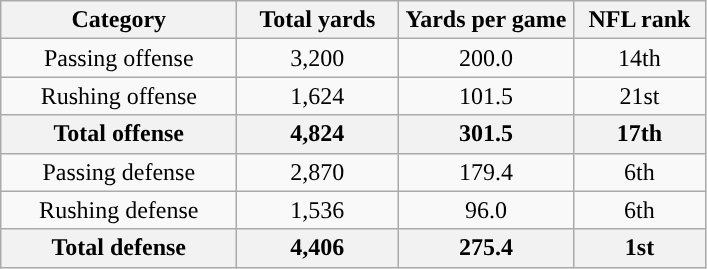<table class="wikitable" style="text-align:center">
<tr>
<th width=150px>Category</th>
<th width=100px>Total yards</th>
<th width=110px>Yards per game</th>
<th width=80px>NFL rank<br></th>
</tr>
<tr>
<td>Passing offense</td>
<td>3,200</td>
<td>200.0</td>
<td>14th</td>
</tr>
<tr>
<td>Rushing offense</td>
<td>1,624</td>
<td>101.5</td>
<td>21st</td>
</tr>
<tr>
<th>Total offense</th>
<th>4,824</th>
<th>301.5</th>
<th>17th</th>
</tr>
<tr>
<td>Passing defense</td>
<td>2,870</td>
<td>179.4</td>
<td>6th</td>
</tr>
<tr>
<td>Rushing defense</td>
<td>1,536</td>
<td>96.0</td>
<td>6th</td>
</tr>
<tr>
<th>Total defense</th>
<th>4,406</th>
<th>275.4</th>
<th>1st</th>
</tr>
</table>
